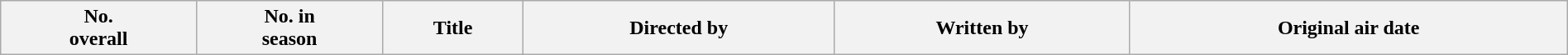<table class="wikitable plainrowheaders" style="width:100%; style="background:#fff;">
<tr>
<th style="background:#;">No.<br>overall</th>
<th style="background:#;">No. in<br>season</th>
<th style="background:#;">Title</th>
<th style="background:#;">Directed by</th>
<th style="background:#;">Written by</th>
<th style="background:#;">Original air date<br>











</th>
</tr>
</table>
